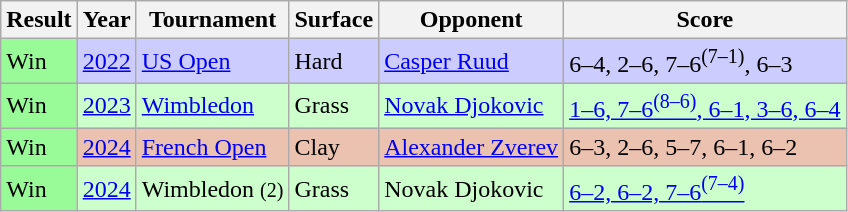<table class="sortable wikitable">
<tr>
<th>Result</th>
<th>Year</th>
<th>Tournament</th>
<th>Surface</th>
<th>Opponent</th>
<th class=unsortable>Score</th>
</tr>
<tr style=background:#ccf>
<td style=background:#98fb98>Win</td>
<td><a href='#'>2022</a></td>
<td><a href='#'>US Open</a></td>
<td>Hard</td>
<td> <a href='#'>Casper Ruud</a></td>
<td>6–4, 2–6, 7–6<sup>(7–1)</sup>, 6–3</td>
</tr>
<tr style=background:#cfc>
<td style=background:#98fb98>Win</td>
<td><a href='#'>2023</a></td>
<td><a href='#'>Wimbledon</a></td>
<td>Grass</td>
<td> <a href='#'>Novak Djokovic</a></td>
<td><a href='#'>1–6, 7–6<sup>(8–6)</sup>, 6–1, 3–6, 6–4</a></td>
</tr>
<tr style=background:#ebc2af>
<td style=background:#98fb98>Win</td>
<td><a href='#'>2024</a></td>
<td><a href='#'>French Open</a></td>
<td>Clay</td>
<td> <a href='#'>Alexander Zverev</a></td>
<td>6–3, 2–6, 5–7, 6–1, 6–2</td>
</tr>
<tr style=background:#cfc>
<td style=background:#98fb98>Win</td>
<td><a href='#'>2024</a></td>
<td>Wimbledon <small>(2)</small></td>
<td>Grass</td>
<td> Novak Djokovic</td>
<td><a href='#'>6–2, 6–2, 7–6<sup>(7–4)</sup></a></td>
</tr>
</table>
